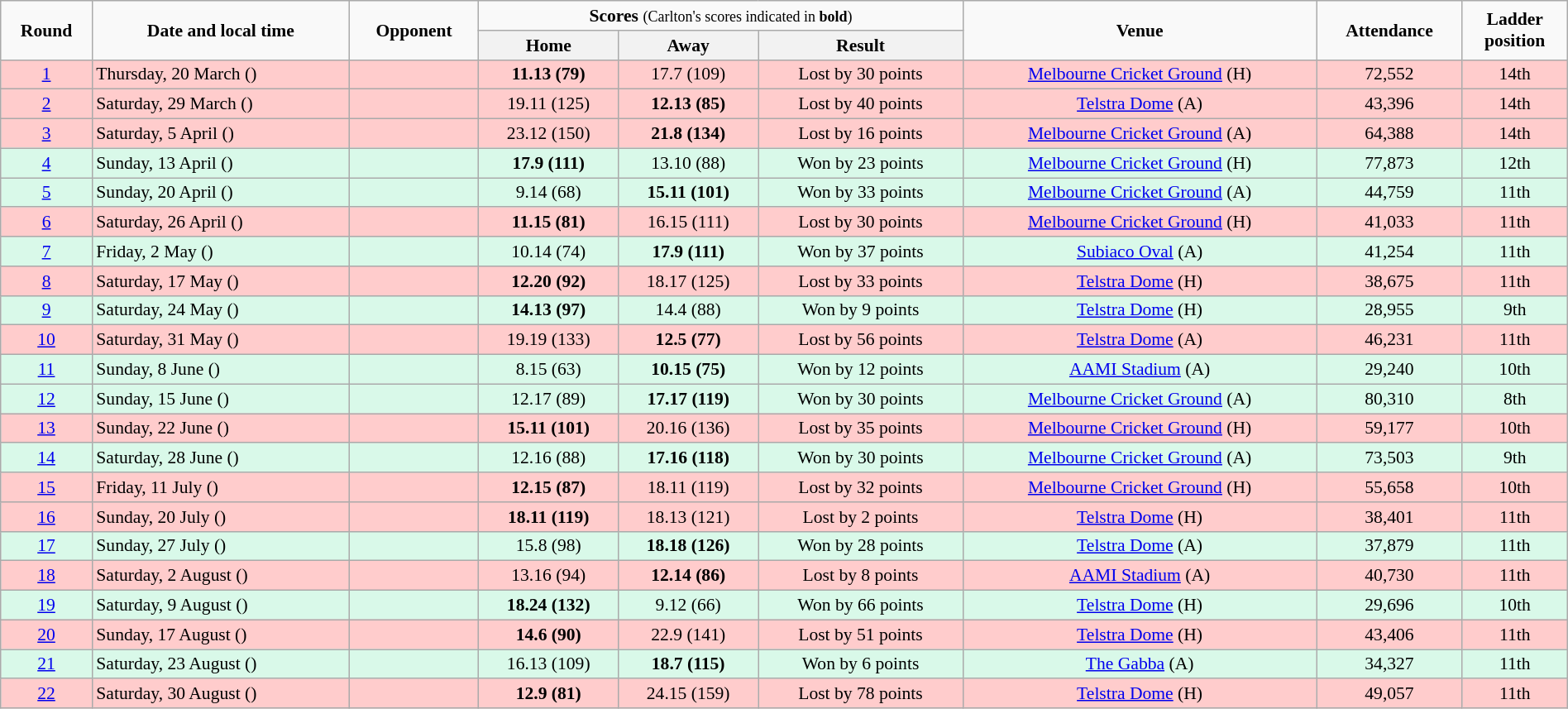<table class="wikitable" style="font-size:90%; text-align:center; width: 100%; margin-left: auto; margin-right: auto;">
<tr>
<td rowspan=2><strong>Round</strong></td>
<td rowspan=2><strong>Date and local time</strong></td>
<td rowspan=2><strong>Opponent</strong></td>
<td colspan=3><strong>Scores</strong> <small>(Carlton's scores indicated in <strong>bold</strong>)</small></td>
<td rowspan=2><strong>Venue</strong></td>
<td rowspan=2><strong>Attendance</strong></td>
<td rowspan=2><strong>Ladder<br>position</strong></td>
</tr>
<tr>
<th>Home</th>
<th>Away</th>
<th>Result</th>
</tr>
<tr style="background:#fcc;">
<td><a href='#'>1</a></td>
<td align=left>Thursday, 20 March ()</td>
<td align=left></td>
<td><strong>11.13 (79)</strong></td>
<td>17.7 (109)</td>
<td>Lost by 30 points </td>
<td><a href='#'>Melbourne Cricket Ground</a> (H)</td>
<td>72,552</td>
<td>14th</td>
</tr>
<tr style="background:#fcc;">
<td><a href='#'>2</a></td>
<td align=left>Saturday, 29 March ()</td>
<td align=left></td>
<td>19.11 (125)</td>
<td><strong>12.13 (85)</strong></td>
<td>Lost by 40 points </td>
<td><a href='#'>Telstra Dome</a> (A)</td>
<td>43,396</td>
<td>14th</td>
</tr>
<tr style="background:#fcc;">
<td><a href='#'>3</a></td>
<td align=left>Saturday, 5 April ()</td>
<td align=left></td>
<td>23.12 (150)</td>
<td><strong>21.8 (134)</strong></td>
<td>Lost by 16 points </td>
<td><a href='#'>Melbourne Cricket Ground</a> (A)</td>
<td>64,388</td>
<td>14th</td>
</tr>
<tr style="background:#d9f9e9;">
<td><a href='#'>4</a></td>
<td align=left>Sunday, 13 April ()</td>
<td align=left></td>
<td><strong>17.9 (111)</strong></td>
<td>13.10 (88)</td>
<td>Won by 23 points </td>
<td><a href='#'>Melbourne Cricket Ground</a> (H)</td>
<td>77,873</td>
<td>12th</td>
</tr>
<tr style="background:#d9f9e9;">
<td><a href='#'>5</a></td>
<td align=left>Sunday, 20 April ()</td>
<td align=left></td>
<td>9.14 (68)</td>
<td><strong>15.11 (101)</strong></td>
<td>Won by 33 points </td>
<td><a href='#'>Melbourne Cricket Ground</a> (A)</td>
<td>44,759</td>
<td>11th</td>
</tr>
<tr style="background:#fcc;">
<td><a href='#'>6</a></td>
<td align=left>Saturday, 26 April ()</td>
<td align=left></td>
<td><strong>11.15 (81)</strong></td>
<td>16.15 (111)</td>
<td>Lost by 30 points </td>
<td><a href='#'>Melbourne Cricket Ground</a> (H)</td>
<td>41,033</td>
<td>11th</td>
</tr>
<tr style="background:#d9f9e9;">
<td><a href='#'>7</a></td>
<td align=left>Friday, 2 May ()</td>
<td align=left></td>
<td>10.14 (74)</td>
<td><strong>17.9 (111)</strong></td>
<td>Won by 37 points </td>
<td><a href='#'>Subiaco Oval</a> (A)</td>
<td>41,254</td>
<td>11th</td>
</tr>
<tr style="background:#fcc;">
<td><a href='#'>8</a></td>
<td align=left>Saturday, 17 May ()</td>
<td align=left></td>
<td><strong>12.20 (92)</strong></td>
<td>18.17 (125)</td>
<td>Lost by 33 points </td>
<td><a href='#'>Telstra Dome</a> (H)</td>
<td>38,675</td>
<td>11th</td>
</tr>
<tr style="background:#d9f9e9;">
<td><a href='#'>9</a></td>
<td align=left>Saturday, 24 May ()</td>
<td align=left></td>
<td><strong>14.13 (97)</strong></td>
<td>14.4 (88)</td>
<td>Won by 9 points </td>
<td><a href='#'>Telstra Dome</a> (H)</td>
<td>28,955</td>
<td>9th</td>
</tr>
<tr style="background:#fcc;">
<td><a href='#'>10</a></td>
<td align=left>Saturday, 31 May ()</td>
<td align=left></td>
<td>19.19 (133)</td>
<td><strong>12.5 (77)</strong></td>
<td>Lost by 56 points </td>
<td><a href='#'>Telstra Dome</a> (A)</td>
<td>46,231</td>
<td>11th</td>
</tr>
<tr style="background:#d9f9e9;">
<td><a href='#'>11</a></td>
<td align=left>Sunday, 8 June ()</td>
<td align=left></td>
<td>8.15 (63)</td>
<td><strong>10.15 (75)</strong></td>
<td>Won by 12 points </td>
<td><a href='#'>AAMI Stadium</a> (A)</td>
<td>29,240</td>
<td>10th</td>
</tr>
<tr style="background:#d9f9e9;">
<td><a href='#'>12</a></td>
<td align=left>Sunday, 15 June ()</td>
<td align=left></td>
<td>12.17 (89)</td>
<td><strong>17.17 (119)</strong></td>
<td>Won by 30 points </td>
<td><a href='#'>Melbourne Cricket Ground</a> (A)</td>
<td>80,310</td>
<td>8th</td>
</tr>
<tr style="background:#fcc;">
<td><a href='#'>13</a></td>
<td align=left>Sunday, 22 June ()</td>
<td align=left></td>
<td><strong>15.11 (101)</strong></td>
<td>20.16 (136)</td>
<td>Lost by 35 points </td>
<td><a href='#'>Melbourne Cricket Ground</a> (H)</td>
<td>59,177</td>
<td>10th</td>
</tr>
<tr style="background:#d9f9e9;">
<td><a href='#'>14</a></td>
<td align=left>Saturday, 28 June ()</td>
<td align=left></td>
<td>12.16 (88)</td>
<td><strong>17.16 (118)</strong></td>
<td>Won by 30 points </td>
<td><a href='#'>Melbourne Cricket Ground</a> (A)</td>
<td>73,503</td>
<td>9th</td>
</tr>
<tr style="background:#fcc;">
<td><a href='#'>15</a></td>
<td align=left>Friday, 11 July ()</td>
<td align=left></td>
<td><strong>12.15 (87)</strong></td>
<td>18.11 (119)</td>
<td>Lost by 32 points </td>
<td><a href='#'>Melbourne Cricket Ground</a> (H)</td>
<td>55,658</td>
<td>10th</td>
</tr>
<tr style="background:#fcc;">
<td><a href='#'>16</a></td>
<td align=left>Sunday, 20 July ()</td>
<td align=left></td>
<td><strong>18.11 (119)</strong></td>
<td>18.13 (121)</td>
<td>Lost by 2 points </td>
<td><a href='#'>Telstra Dome</a> (H)</td>
<td>38,401</td>
<td>11th</td>
</tr>
<tr style="background:#d9f9e9;">
<td><a href='#'>17</a></td>
<td align=left>Sunday, 27 July ()</td>
<td align=left></td>
<td>15.8 (98)</td>
<td><strong>18.18 (126)</strong></td>
<td>Won by 28 points </td>
<td><a href='#'>Telstra Dome</a> (A)</td>
<td>37,879</td>
<td>11th</td>
</tr>
<tr style="background:#fcc;">
<td><a href='#'>18</a></td>
<td align=left>Saturday, 2 August ()</td>
<td align=left></td>
<td>13.16 (94)</td>
<td><strong>12.14 (86)</strong></td>
<td>Lost by 8 points </td>
<td><a href='#'>AAMI Stadium</a> (A)</td>
<td>40,730</td>
<td>11th</td>
</tr>
<tr style="background:#d9f9e9;">
<td><a href='#'>19</a></td>
<td align=left>Saturday, 9 August ()</td>
<td align=left></td>
<td><strong>18.24 (132)</strong></td>
<td>9.12 (66)</td>
<td>Won by 66 points </td>
<td><a href='#'>Telstra Dome</a> (H)</td>
<td>29,696</td>
<td>10th</td>
</tr>
<tr style="background:#fcc;">
<td><a href='#'>20</a></td>
<td align=left>Sunday, 17 August ()</td>
<td align=left></td>
<td><strong>14.6 (90)</strong></td>
<td>22.9 (141)</td>
<td>Lost by 51 points </td>
<td><a href='#'>Telstra Dome</a> (H)</td>
<td>43,406</td>
<td>11th</td>
</tr>
<tr style="background:#d9f9e9;">
<td><a href='#'>21</a></td>
<td align=left>Saturday, 23 August ()</td>
<td align=left></td>
<td>16.13 (109)</td>
<td><strong>18.7 (115)</strong></td>
<td>Won by 6 points </td>
<td><a href='#'>The Gabba</a> (A)</td>
<td>34,327</td>
<td>11th</td>
</tr>
<tr style="background:#fcc;">
<td><a href='#'>22</a></td>
<td align=left>Saturday, 30 August ()</td>
<td align=left></td>
<td><strong>12.9 (81)</strong></td>
<td>24.15 (159)</td>
<td>Lost by 78 points </td>
<td><a href='#'>Telstra Dome</a> (H)</td>
<td>49,057</td>
<td>11th</td>
</tr>
</table>
